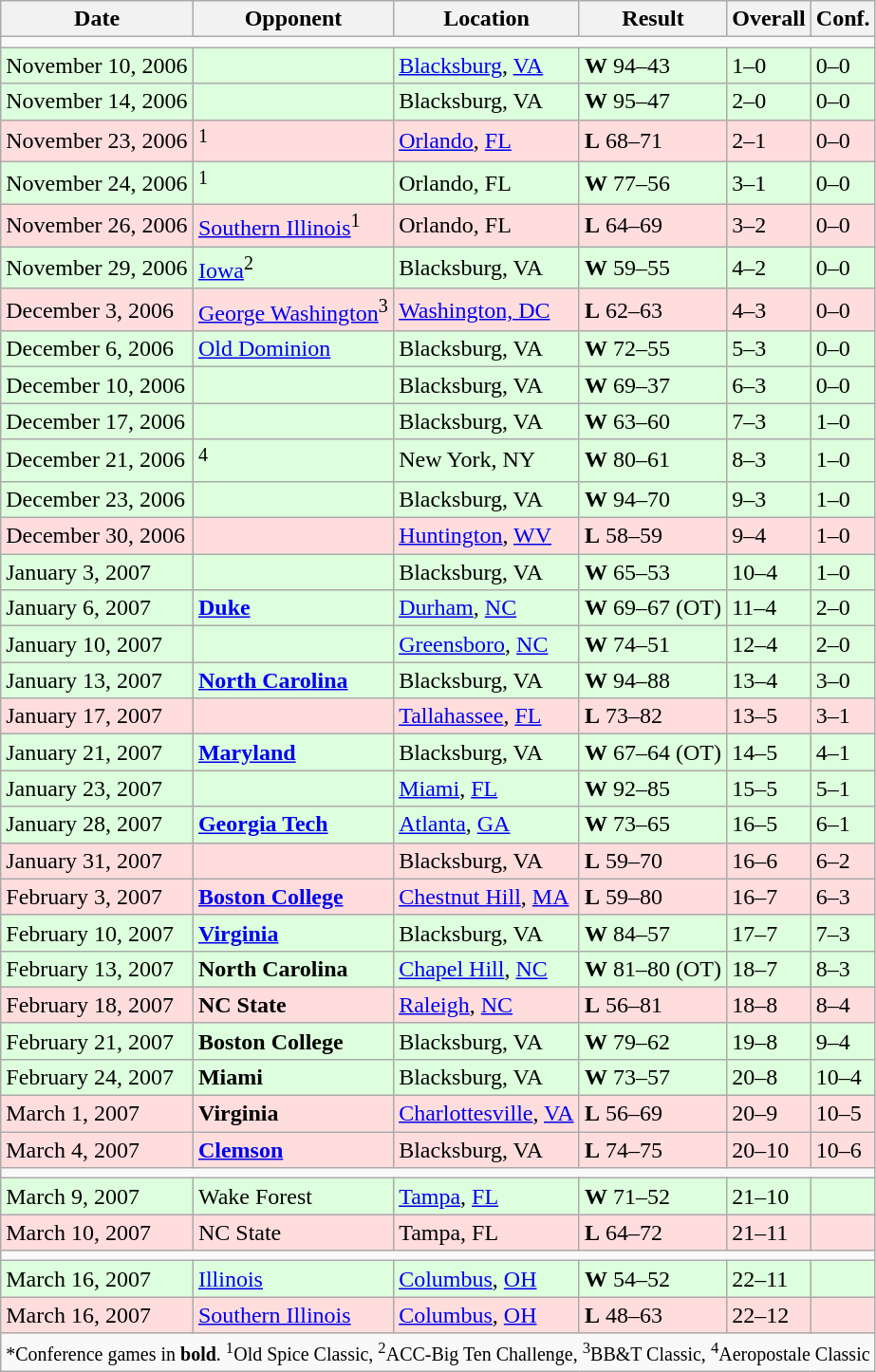<table class="wikitable">
<tr>
<th>Date</th>
<th>Opponent</th>
<th>Location</th>
<th>Result</th>
<th>Overall</th>
<th>Conf.</th>
</tr>
<tr>
<td colspan="7"></td>
</tr>
<tr style="background: #ddffdd;">
<td>November 10, 2006</td>
<td></td>
<td><a href='#'>Blacksburg</a>, <a href='#'>VA</a></td>
<td><strong>W</strong> 94–43</td>
<td>1–0</td>
<td>0–0</td>
</tr>
<tr style="background: #ddffdd;">
<td>November 14, 2006</td>
<td></td>
<td>Blacksburg, VA</td>
<td><strong>W</strong> 95–47</td>
<td>2–0</td>
<td>0–0</td>
</tr>
<tr style="background: #ffdddd;">
<td>November 23, 2006</td>
<td><sup>1</sup></td>
<td><a href='#'>Orlando</a>, <a href='#'>FL</a></td>
<td><strong>L</strong> 68–71</td>
<td>2–1</td>
<td>0–0</td>
</tr>
<tr style="background: #ddffdd;">
<td>November 24, 2006</td>
<td><sup>1</sup></td>
<td>Orlando, FL</td>
<td><strong>W</strong> 77–56</td>
<td>3–1</td>
<td>0–0</td>
</tr>
<tr style="background: #ffdddd;">
<td>November 26, 2006</td>
<td><a href='#'>Southern Illinois</a><sup>1</sup></td>
<td>Orlando, FL</td>
<td><strong>L</strong> 64–69</td>
<td>3–2</td>
<td>0–0</td>
</tr>
<tr style="background: #ddffdd;">
<td>November 29, 2006</td>
<td><a href='#'>Iowa</a><sup>2</sup></td>
<td>Blacksburg, VA</td>
<td><strong>W</strong> 59–55</td>
<td>4–2</td>
<td>0–0</td>
</tr>
<tr style="background: #ffdddd;">
<td>December 3, 2006</td>
<td><a href='#'>George Washington</a><sup>3</sup></td>
<td><a href='#'>Washington, DC</a></td>
<td><strong>L</strong> 62–63</td>
<td>4–3</td>
<td>0–0</td>
</tr>
<tr style="background: #ddffdd;">
<td>December 6, 2006</td>
<td><a href='#'>Old Dominion</a></td>
<td>Blacksburg, VA</td>
<td><strong>W</strong> 72–55</td>
<td>5–3</td>
<td>0–0</td>
</tr>
<tr style="background: #ddffdd;">
<td>December 10, 2006</td>
<td></td>
<td>Blacksburg, VA</td>
<td><strong>W</strong> 69–37</td>
<td>6–3</td>
<td>0–0</td>
</tr>
<tr style="background: #ddffdd;">
<td>December 17, 2006</td>
<td><strong></strong></td>
<td>Blacksburg, VA</td>
<td><strong>W</strong> 63–60</td>
<td>7–3</td>
<td>1–0</td>
</tr>
<tr style="background: #ddffdd;">
<td>December 21, 2006</td>
<td><sup>4</sup></td>
<td>New York, NY</td>
<td><strong>W</strong> 80–61</td>
<td>8–3</td>
<td>1–0</td>
</tr>
<tr style="background: #ddffdd;">
<td>December 23, 2006</td>
<td></td>
<td>Blacksburg, VA</td>
<td><strong>W</strong> 94–70</td>
<td>9–3</td>
<td>1–0</td>
</tr>
<tr style="background: #ffdddd;">
<td>December 30, 2006</td>
<td></td>
<td><a href='#'>Huntington</a>, <a href='#'>WV</a></td>
<td><strong>L</strong> 58–59</td>
<td>9–4</td>
<td>1–0</td>
</tr>
<tr style="background: #ddffdd;">
<td>January 3, 2007</td>
<td></td>
<td>Blacksburg, VA</td>
<td><strong>W</strong> 65–53</td>
<td>10–4</td>
<td>1–0</td>
</tr>
<tr style="background: #ddffdd;">
<td>January 6, 2007</td>
<td><strong><a href='#'>Duke</a></strong></td>
<td><a href='#'>Durham</a>, <a href='#'>NC</a></td>
<td><strong>W</strong> 69–67 (OT)</td>
<td>11–4</td>
<td>2–0</td>
</tr>
<tr style="background: #ddffdd;">
<td>January 10, 2007</td>
<td></td>
<td><a href='#'>Greensboro</a>, <a href='#'>NC</a></td>
<td><strong>W</strong>  74–51</td>
<td>12–4</td>
<td>2–0</td>
</tr>
<tr style="background: #ddffdd;">
<td>January 13, 2007</td>
<td><strong><a href='#'>North Carolina</a></strong></td>
<td>Blacksburg, VA</td>
<td><strong>W</strong> 94–88</td>
<td>13–4</td>
<td>3–0</td>
</tr>
<tr style="background: #ffdddd;">
<td>January 17, 2007</td>
<td><strong></strong></td>
<td><a href='#'>Tallahassee</a>, <a href='#'>FL</a></td>
<td><strong>L</strong> 73–82</td>
<td>13–5</td>
<td>3–1</td>
</tr>
<tr style="background: #ddffdd;">
<td>January 21, 2007</td>
<td><strong><a href='#'>Maryland</a></strong></td>
<td>Blacksburg, VA</td>
<td><strong>W</strong>  67–64 (OT)</td>
<td>14–5</td>
<td>4–1</td>
</tr>
<tr style="background: #ddffdd;">
<td>January 23, 2007</td>
<td><strong></strong></td>
<td><a href='#'>Miami</a>, <a href='#'>FL</a></td>
<td><strong>W</strong> 92–85</td>
<td>15–5</td>
<td>5–1</td>
</tr>
<tr style="background: #ddffdd;">
<td>January 28, 2007</td>
<td><strong><a href='#'>Georgia Tech</a></strong></td>
<td><a href='#'>Atlanta</a>, <a href='#'>GA</a></td>
<td><strong>W</strong> 73–65</td>
<td>16–5</td>
<td>6–1</td>
</tr>
<tr style="background: #ffdddd;">
<td>January 31, 2007</td>
<td><strong></strong></td>
<td>Blacksburg, VA</td>
<td><strong>L</strong> 59–70</td>
<td>16–6</td>
<td>6–2</td>
</tr>
<tr style="background: #ffdddd;">
<td>February 3, 2007</td>
<td><strong><a href='#'>Boston College</a></strong></td>
<td><a href='#'>Chestnut Hill</a>, <a href='#'>MA</a></td>
<td><strong>L</strong> 59–80</td>
<td>16–7</td>
<td>6–3</td>
</tr>
<tr style="background: #ddffdd;">
<td>February 10, 2007</td>
<td><strong><a href='#'>Virginia</a></strong></td>
<td>Blacksburg, VA</td>
<td><strong>W</strong> 84–57</td>
<td>17–7</td>
<td>7–3</td>
</tr>
<tr style="background: #ddffdd;">
<td>February 13, 2007</td>
<td><strong>North Carolina</strong></td>
<td><a href='#'>Chapel Hill</a>, <a href='#'>NC</a></td>
<td><strong>W</strong> 81–80 (OT)</td>
<td>18–7</td>
<td>8–3</td>
</tr>
<tr style="background: #ffdddd;">
<td>February 18, 2007</td>
<td><strong>NC State</strong></td>
<td><a href='#'>Raleigh</a>, <a href='#'>NC</a></td>
<td><strong>L</strong> 56–81</td>
<td>18–8</td>
<td>8–4</td>
</tr>
<tr style="background: #ddffdd;">
<td>February 21, 2007</td>
<td><strong>Boston College</strong></td>
<td>Blacksburg, VA</td>
<td><strong>W</strong> 79–62</td>
<td>19–8</td>
<td>9–4</td>
</tr>
<tr style="background: #ddffdd;">
<td>February 24, 2007</td>
<td><strong>Miami</strong></td>
<td>Blacksburg, VA</td>
<td><strong>W</strong> 73–57</td>
<td>20–8</td>
<td>10–4</td>
</tr>
<tr style="background: #ffdddd;">
<td>March 1, 2007</td>
<td><strong>Virginia</strong></td>
<td><a href='#'>Charlottesville</a>, <a href='#'>VA</a></td>
<td><strong>L</strong> 56–69</td>
<td>20–9</td>
<td>10–5</td>
</tr>
<tr style="background: #ffdddd;">
<td>March 4, 2007</td>
<td><strong><a href='#'>Clemson</a></strong></td>
<td>Blacksburg, VA</td>
<td><strong>L</strong> 74–75</td>
<td>20–10</td>
<td>10–6</td>
</tr>
<tr>
<td colspan="7"></td>
</tr>
<tr style="background: #ddffdd;">
<td>March 9, 2007</td>
<td>Wake Forest</td>
<td><a href='#'>Tampa</a>, <a href='#'>FL</a></td>
<td><strong>W</strong> 71–52</td>
<td>21–10</td>
<td></td>
</tr>
<tr style="background: #ffdddd;">
<td>March 10, 2007</td>
<td>NC State</td>
<td>Tampa, FL</td>
<td><strong>L</strong> 64–72</td>
<td>21–11</td>
<td></td>
</tr>
<tr>
<td colspan="7"></td>
</tr>
<tr style="background: #ddffdd;">
<td>March 16, 2007</td>
<td><a href='#'>Illinois</a></td>
<td><a href='#'>Columbus</a>, <a href='#'>OH</a></td>
<td><strong>W</strong> 54–52</td>
<td>22–11</td>
<td></td>
</tr>
<tr style="background: #ffdddd;">
<td>March 16, 2007</td>
<td><a href='#'>Southern Illinois</a></td>
<td><a href='#'>Columbus</a>, <a href='#'>OH</a></td>
<td><strong>L</strong> 48–63</td>
<td>22–12</td>
<td></td>
</tr>
<tr>
<td colspan="7"><small>*Conference games in <strong>bold</strong>. <sup>1</sup>Old Spice Classic, <sup>2</sup>ACC-Big Ten Challenge, <sup>3</sup>BB&T Classic, <sup>4</sup>Aeropostale Classic</small></td>
</tr>
</table>
